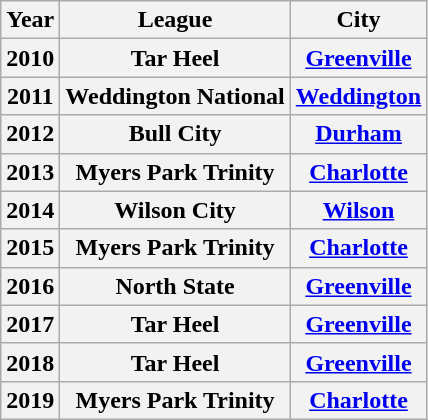<table class="wikitable">
<tr>
<th>Year</th>
<th>League</th>
<th>City</th>
</tr>
<tr>
<th>2010</th>
<th>Tar Heel</th>
<th><a href='#'>Greenville</a></th>
</tr>
<tr>
<th>2011</th>
<th>Weddington National</th>
<th><a href='#'>Weddington</a></th>
</tr>
<tr>
<th>2012</th>
<th>Bull City</th>
<th><a href='#'>Durham</a></th>
</tr>
<tr>
<th>2013</th>
<th>Myers Park Trinity</th>
<th><a href='#'>Charlotte</a></th>
</tr>
<tr>
<th>2014</th>
<th>Wilson City</th>
<th><a href='#'>Wilson</a></th>
</tr>
<tr>
<th>2015</th>
<th>Myers Park Trinity</th>
<th><a href='#'>Charlotte</a></th>
</tr>
<tr>
<th>2016</th>
<th>North State</th>
<th><a href='#'>Greenville</a></th>
</tr>
<tr>
<th>2017</th>
<th>Tar Heel</th>
<th><a href='#'>Greenville</a></th>
</tr>
<tr>
<th>2018</th>
<th>Tar Heel</th>
<th><a href='#'>Greenville</a></th>
</tr>
<tr>
<th>2019</th>
<th>Myers Park Trinity</th>
<th><a href='#'>Charlotte</a></th>
</tr>
</table>
